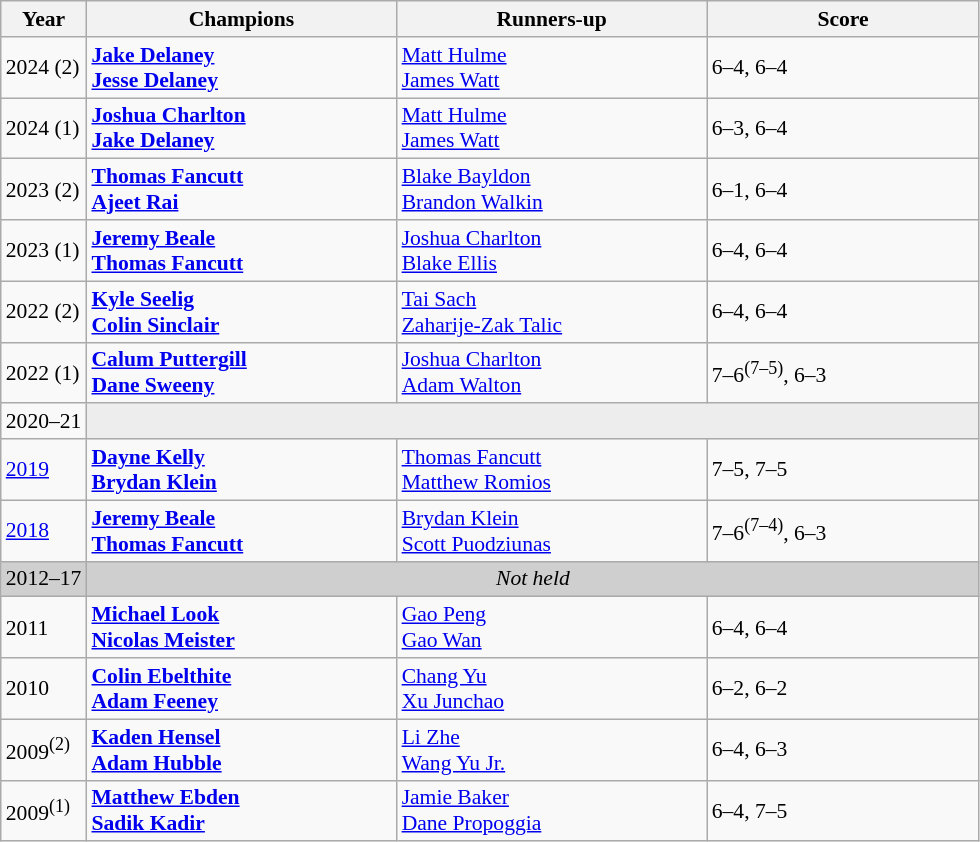<table class="wikitable" style="font-size:90%">
<tr>
<th>Year</th>
<th width="200">Champions</th>
<th width="200">Runners-up</th>
<th width="175">Score</th>
</tr>
<tr>
<td>2024 (2)</td>
<td> <strong><a href='#'>Jake Delaney</a></strong> <br>  <strong><a href='#'>Jesse Delaney</a></strong></td>
<td> <a href='#'>Matt Hulme</a> <br>  <a href='#'>James Watt</a></td>
<td>6–4, 6–4</td>
</tr>
<tr>
<td>2024 (1)</td>
<td> <strong><a href='#'>Joshua Charlton</a></strong> <br>  <strong><a href='#'>Jake Delaney</a></strong></td>
<td> <a href='#'>Matt Hulme</a> <br>  <a href='#'>James Watt</a></td>
<td>6–3, 6–4</td>
</tr>
<tr>
<td>2023 (2)</td>
<td> <strong><a href='#'>Thomas Fancutt</a></strong> <br>  <strong><a href='#'>Ajeet Rai</a></strong></td>
<td> <a href='#'>Blake Bayldon</a> <br>  <a href='#'>Brandon Walkin</a></td>
<td>6–1, 6–4</td>
</tr>
<tr>
<td>2023 (1)</td>
<td> <strong><a href='#'>Jeremy Beale</a></strong> <br>  <strong><a href='#'>Thomas Fancutt</a></strong></td>
<td> <a href='#'>Joshua Charlton</a> <br>  <a href='#'>Blake Ellis</a></td>
<td>6–4, 6–4</td>
</tr>
<tr>
<td>2022 (2)</td>
<td> <strong><a href='#'>Kyle Seelig</a></strong> <br>  <strong><a href='#'>Colin Sinclair</a></strong></td>
<td> <a href='#'>Tai Sach</a> <br>  <a href='#'>Zaharije-Zak Talic</a></td>
<td>6–4, 6–4</td>
</tr>
<tr>
<td>2022 (1)</td>
<td> <strong><a href='#'>Calum Puttergill</a></strong> <br>  <strong><a href='#'>Dane Sweeny</a></strong></td>
<td> <a href='#'>Joshua Charlton</a> <br>  <a href='#'>Adam Walton</a></td>
<td>7–6<sup>(7–5)</sup>, 6–3</td>
</tr>
<tr>
<td>2020–21</td>
<td colspan=3 bgcolor="#ededed"></td>
</tr>
<tr>
<td><a href='#'>2019</a></td>
<td> <strong><a href='#'>Dayne Kelly</a></strong> <br>  <strong><a href='#'>Brydan Klein</a></strong></td>
<td> <a href='#'>Thomas Fancutt</a> <br>  <a href='#'>Matthew Romios</a></td>
<td>7–5, 7–5</td>
</tr>
<tr>
<td><a href='#'>2018</a></td>
<td> <strong><a href='#'>Jeremy Beale</a></strong> <br>  <strong><a href='#'>Thomas Fancutt</a></strong></td>
<td> <a href='#'>Brydan Klein</a> <br>  <a href='#'>Scott Puodziunas</a></td>
<td>7–6<sup>(7–4)</sup>, 6–3</td>
</tr>
<tr>
<td style="background:#cfcfcf">2012–17</td>
<td colspan=3 align=center style="background:#cfcfcf"><em>Not held</em></td>
</tr>
<tr>
<td>2011</td>
<td> <strong><a href='#'>Michael Look</a></strong><br> <strong><a href='#'>Nicolas Meister</a></strong></td>
<td> <a href='#'>Gao Peng</a><br> <a href='#'>Gao Wan</a></td>
<td>6–4, 6–4</td>
</tr>
<tr>
<td>2010</td>
<td> <strong><a href='#'>Colin Ebelthite</a></strong><br> <strong><a href='#'>Adam Feeney</a></strong></td>
<td> <a href='#'>Chang Yu</a><br> <a href='#'>Xu Junchao</a></td>
<td>6–2, 6–2</td>
</tr>
<tr>
<td>2009<sup>(2)</sup></td>
<td> <strong><a href='#'>Kaden Hensel</a></strong><br> <strong><a href='#'>Adam Hubble</a></strong></td>
<td> <a href='#'>Li Zhe</a><br> <a href='#'>Wang Yu Jr.</a></td>
<td>6–4, 6–3</td>
</tr>
<tr>
<td>2009<sup>(1)</sup></td>
<td> <strong><a href='#'>Matthew Ebden</a></strong><br> <strong><a href='#'>Sadik Kadir</a></strong></td>
<td> <a href='#'>Jamie Baker</a><br> <a href='#'>Dane Propoggia</a></td>
<td>6–4, 7–5</td>
</tr>
</table>
